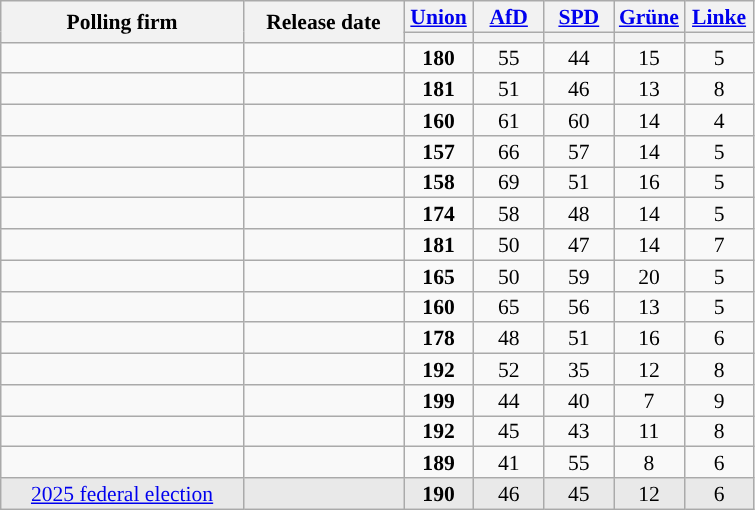<table class="wikitable sortable mw-datatable" style="text-align:center;font-size:90%;line-height:14px;">
<tr>
<th style="width:155px;" rowspan="2">Polling firm</th>
<th style="width:100px;" rowspan="2">Release date</th>
<th class="unsortable" style="width:40px;"><a href='#'>Union</a></th>
<th class="unsortable" style="width:40px;"><a href='#'>AfD</a></th>
<th class="unsortable" style="width:40px;"><a href='#'>SPD</a></th>
<th class="unsortable" style="width:40px;"><a href='#'>Grüne</a></th>
<th class="unsortable" style="width:40px;"><a href='#'>Linke</a></th>
</tr>
<tr>
<th style="background:"></th>
<th style="background:"></th>
<th style="background:"></th>
<th style="background:"></th>
<th style="background:"></th>
</tr>
<tr>
<td></td>
<td></td>
<td><strong>180</strong></td>
<td>55</td>
<td>44</td>
<td>15</td>
<td>5</td>
</tr>
<tr>
<td></td>
<td></td>
<td><strong>181</strong></td>
<td>51</td>
<td>46</td>
<td>13</td>
<td>8</td>
</tr>
<tr>
<td></td>
<td></td>
<td><strong>160</strong></td>
<td>61</td>
<td>60</td>
<td>14</td>
<td>4</td>
</tr>
<tr>
<td></td>
<td></td>
<td><strong>157</strong></td>
<td>66</td>
<td>57</td>
<td>14</td>
<td>5</td>
</tr>
<tr>
<td></td>
<td></td>
<td><strong>158</strong></td>
<td>69</td>
<td>51</td>
<td>16</td>
<td>5</td>
</tr>
<tr>
<td></td>
<td></td>
<td><strong>174</strong></td>
<td>58</td>
<td>48</td>
<td>14</td>
<td>5</td>
</tr>
<tr>
<td></td>
<td></td>
<td><strong>181</strong></td>
<td>50</td>
<td>47</td>
<td>14</td>
<td>7</td>
</tr>
<tr>
<td></td>
<td></td>
<td><strong>165</strong></td>
<td>50</td>
<td>59</td>
<td>20</td>
<td>5</td>
</tr>
<tr>
<td></td>
<td></td>
<td><strong>160</strong></td>
<td>65</td>
<td>56</td>
<td>13</td>
<td>5</td>
</tr>
<tr>
<td></td>
<td></td>
<td><strong>178</strong></td>
<td>48</td>
<td>51</td>
<td>16</td>
<td>6</td>
</tr>
<tr>
<td></td>
<td></td>
<td><strong>192</strong></td>
<td>52</td>
<td>35</td>
<td>12</td>
<td>8</td>
</tr>
<tr>
<td></td>
<td></td>
<td><strong>199</strong></td>
<td>44</td>
<td>40</td>
<td>7</td>
<td>9</td>
</tr>
<tr>
<td></td>
<td></td>
<td><strong>192</strong></td>
<td>45</td>
<td>43</td>
<td>11</td>
<td>8</td>
</tr>
<tr>
<td></td>
<td></td>
<td><strong>189</strong></td>
<td>41</td>
<td>55</td>
<td>8</td>
<td>6</td>
</tr>
<tr style="background:#E9E9E9;">
<td><a href='#'>2025 federal election</a></td>
<td></td>
<td><strong>190</strong></td>
<td>46</td>
<td>45</td>
<td>12</td>
<td>6</td>
</tr>
</table>
